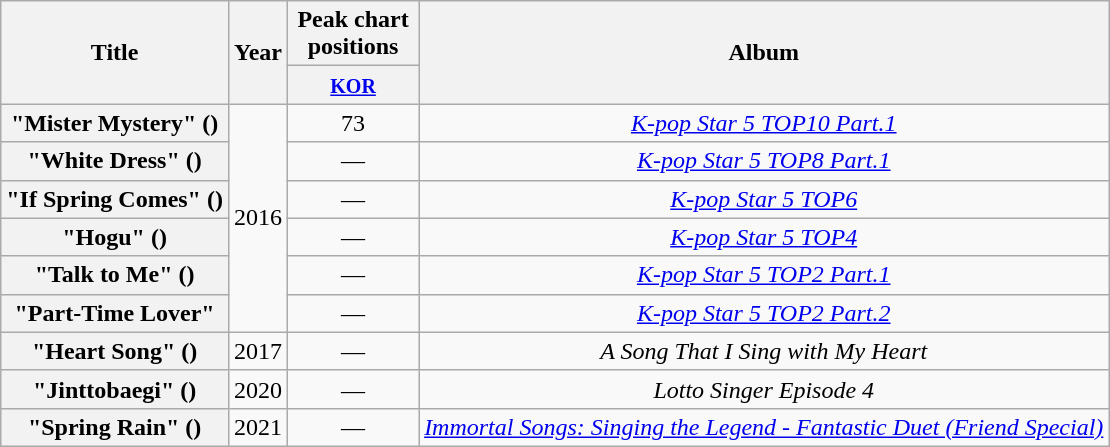<table class="wikitable plainrowheaders" style="text-align:center;">
<tr>
<th scope="col" rowspan="2">Title</th>
<th scope="col" rowspan="2">Year</th>
<th scope="col" colspan="1" style="width:5em;">Peak chart positions</th>
<th scope="col" rowspan="2">Album</th>
</tr>
<tr>
<th><small><a href='#'>KOR</a></small><br></th>
</tr>
<tr>
<th scope="row">"Mister Mystery" ()</th>
<td rowspan="6">2016</td>
<td>73</td>
<td><em><a href='#'>K-pop Star 5 TOP10 Part.1</a></em></td>
</tr>
<tr>
<th scope="row">"White Dress" ()</th>
<td>—</td>
<td><em><a href='#'>K-pop Star 5 TOP8 Part.1</a></em></td>
</tr>
<tr>
<th scope="row">"If Spring Comes" ()</th>
<td>—</td>
<td><em><a href='#'>K-pop Star 5 TOP6</a></em></td>
</tr>
<tr>
<th scope="row">"Hogu" ()</th>
<td>—</td>
<td><em><a href='#'>K-pop Star 5 TOP4</a></em></td>
</tr>
<tr>
<th scope="row">"Talk to Me" ()</th>
<td>—</td>
<td><em><a href='#'>K-pop Star 5 TOP2 Part.1</a></em></td>
</tr>
<tr>
<th scope="row">"Part-Time Lover"</th>
<td>—</td>
<td><em><a href='#'>K-pop Star 5 TOP2 Part.2</a></em></td>
</tr>
<tr>
<th scope="row">"Heart Song" ()<br></th>
<td>2017</td>
<td>—</td>
<td><em>A Song That I Sing with My Heart</em></td>
</tr>
<tr>
<th scope="row">"Jinttobaegi" ()</th>
<td>2020</td>
<td>—</td>
<td><em>Lotto Singer Episode 4</em></td>
</tr>
<tr>
<th scope="row">"Spring Rain" ()<br></th>
<td>2021</td>
<td>—</td>
<td><em><a href='#'>Immortal Songs: Singing the Legend - Fantastic Duet (Friend Special)</a></em></td>
</tr>
</table>
